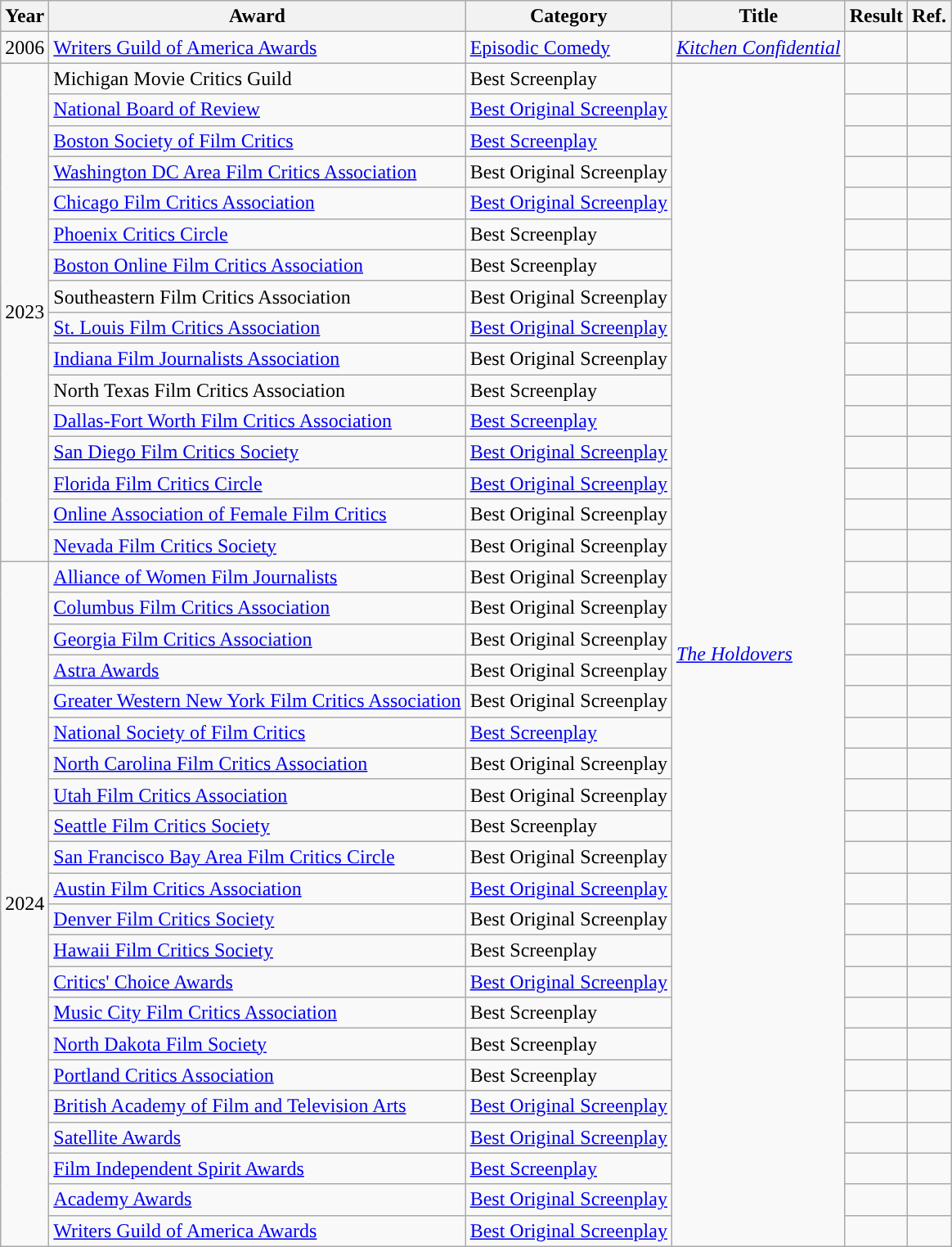<table class="wikitable">
<tr>
<th>Year</th>
<th>Award</th>
<th>Category</th>
<th>Title</th>
<th>Result</th>
<th>Ref.</th>
</tr>
<tr>
<td "row">2006</td>
<td><a href='#'>Writers Guild of America Awards</a></td>
<td><a href='#'>Episodic Comedy</a></td>
<td><em><a href='#'>Kitchen Confidential</a></em></td>
<td></td>
<td align="center"></td>
</tr>
<tr>
<td rowspan="16">2023</td>
<td>Michigan Movie Critics Guild</td>
<td>Best Screenplay</td>
<td rowspan="38"><em><a href='#'>The Holdovers</a></em></td>
<td></td>
<td align="center"></td>
</tr>
<tr>
<td><a href='#'>National Board of Review</a></td>
<td><a href='#'>Best Original Screenplay</a></td>
<td></td>
<td align="center"></td>
</tr>
<tr>
<td><a href='#'>Boston Society of Film Critics</a></td>
<td><a href='#'>Best Screenplay</a></td>
<td></td>
<td align="center"></td>
</tr>
<tr>
<td><a href='#'>Washington DC Area Film Critics Association</a></td>
<td>Best Original Screenplay</td>
<td></td>
<td align="center"></td>
</tr>
<tr>
<td><a href='#'>Chicago Film Critics Association</a></td>
<td><a href='#'>Best Original Screenplay</a></td>
<td></td>
<td align="center"></td>
</tr>
<tr>
<td><a href='#'>Phoenix Critics Circle</a></td>
<td>Best Screenplay</td>
<td></td>
<td align="center"></td>
</tr>
<tr>
<td><a href='#'>Boston Online Film Critics Association</a></td>
<td>Best Screenplay</td>
<td> </td>
<td align="center"></td>
</tr>
<tr>
<td>Southeastern Film Critics Association</td>
<td>Best Original Screenplay</td>
<td></td>
<td align="center"></td>
</tr>
<tr>
<td><a href='#'>St. Louis Film Critics Association</a></td>
<td><a href='#'>Best Original Screenplay</a></td>
<td></td>
<td align="center"></td>
</tr>
<tr>
<td><a href='#'>Indiana Film Journalists Association</a></td>
<td>Best Original Screenplay</td>
<td></td>
<td align="center"></td>
</tr>
<tr>
<td>North Texas Film Critics Association</td>
<td>Best Screenplay</td>
<td></td>
<td align="center"></td>
</tr>
<tr>
<td><a href='#'>Dallas-Fort Worth Film Critics Association</a></td>
<td><a href='#'>Best Screenplay</a></td>
<td></td>
<td align="center"></td>
</tr>
<tr>
<td><a href='#'>San Diego Film Critics Society</a></td>
<td><a href='#'>Best Original Screenplay</a></td>
<td></td>
<td align="center"></td>
</tr>
<tr>
<td><a href='#'>Florida Film Critics Circle</a></td>
<td><a href='#'>Best Original Screenplay</a></td>
<td></td>
<td align="center"></td>
</tr>
<tr>
<td><a href='#'>Online Association of Female Film Critics</a></td>
<td>Best Original Screenplay</td>
<td></td>
<td align="center"></td>
</tr>
<tr>
<td><a href='#'>Nevada Film Critics Society</a></td>
<td>Best Original Screenplay</td>
<td></td>
<td align="center"></td>
</tr>
<tr>
<td rowspan="22">2024</td>
<td><a href='#'>Alliance of Women Film Journalists</a></td>
<td>Best Original Screenplay</td>
<td></td>
<td align="center"></td>
</tr>
<tr>
<td><a href='#'>Columbus Film Critics Association</a></td>
<td>Best Original Screenplay</td>
<td></td>
<td align="center"></td>
</tr>
<tr>
<td><a href='#'>Georgia Film Critics Association</a></td>
<td>Best Original Screenplay</td>
<td></td>
<td align="center"></td>
</tr>
<tr>
<td><a href='#'>Astra Awards</a></td>
<td>Best Original Screenplay</td>
<td></td>
<td align="center"></td>
</tr>
<tr>
<td><a href='#'>Greater Western New York Film Critics Association</a></td>
<td>Best Original Screenplay</td>
<td></td>
<td align="center"></td>
</tr>
<tr>
<td><a href='#'>National Society of Film Critics</a></td>
<td><a href='#'>Best Screenplay</a></td>
<td></td>
<td align="center"></td>
</tr>
<tr>
<td><a href='#'>North Carolina Film Critics Association</a></td>
<td>Best Original Screenplay</td>
<td></td>
<td align="center"></td>
</tr>
<tr>
<td><a href='#'>Utah Film Critics Association</a></td>
<td>Best Original Screenplay</td>
<td></td>
<td align="center"></td>
</tr>
<tr>
<td><a href='#'>Seattle Film Critics Society</a></td>
<td>Best Screenplay</td>
<td></td>
<td align="center"></td>
</tr>
<tr>
<td><a href='#'>San Francisco Bay Area Film Critics Circle</a></td>
<td>Best Original Screenplay</td>
<td></td>
<td align="center"></td>
</tr>
<tr>
<td><a href='#'>Austin Film Critics Association</a></td>
<td><a href='#'>Best Original Screenplay</a></td>
<td></td>
<td align="center"></td>
</tr>
<tr>
<td><a href='#'>Denver Film Critics Society</a></td>
<td>Best Original Screenplay</td>
<td></td>
<td align="center"></td>
</tr>
<tr>
<td><a href='#'>Hawaii Film Critics Society</a></td>
<td>Best Screenplay</td>
<td></td>
<td align="center"></td>
</tr>
<tr>
<td><a href='#'>Critics' Choice Awards</a></td>
<td><a href='#'>Best Original Screenplay</a></td>
<td></td>
<td align="center"></td>
</tr>
<tr>
<td><a href='#'>Music City Film Critics Association</a></td>
<td>Best Screenplay</td>
<td></td>
<td align="center"></td>
</tr>
<tr>
<td><a href='#'>North Dakota Film Society</a></td>
<td>Best Screenplay</td>
<td></td>
<td align="center"></td>
</tr>
<tr>
<td><a href='#'>Portland Critics Association</a></td>
<td>Best Screenplay</td>
<td></td>
<td align="center"></td>
</tr>
<tr>
<td><a href='#'>British Academy of Film and Television Arts</a></td>
<td><a href='#'>Best Original Screenplay</a></td>
<td></td>
<td align="center"></td>
</tr>
<tr>
<td><a href='#'>Satellite Awards</a></td>
<td><a href='#'>Best Original Screenplay</a></td>
<td></td>
<td align="center"></td>
</tr>
<tr>
<td><a href='#'>Film Independent Spirit Awards</a></td>
<td><a href='#'>Best Screenplay</a></td>
<td></td>
<td align="center"></td>
</tr>
<tr>
<td><a href='#'>Academy Awards</a></td>
<td><a href='#'>Best Original Screenplay</a></td>
<td></td>
<td align="center"></td>
</tr>
<tr>
<td><a href='#'>Writers Guild of America Awards</a></td>
<td><a href='#'>Best Original Screenplay</a></td>
<td></td>
<td align="center"></td>
</tr>
</table>
